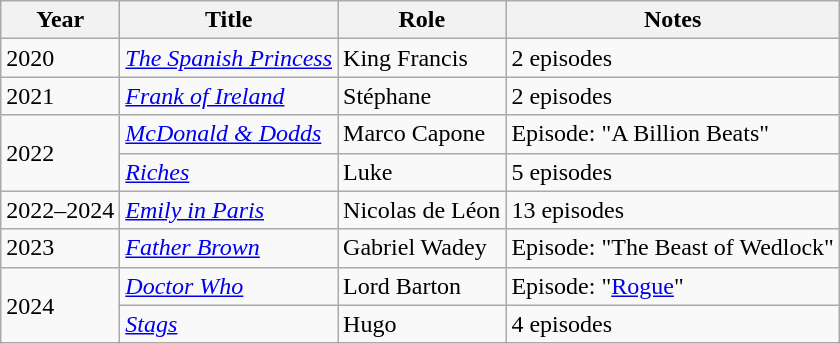<table class="wikitable sortable">
<tr>
<th>Year</th>
<th>Title</th>
<th>Role</th>
<th class="unsortable">Notes</th>
</tr>
<tr>
<td>2020</td>
<td><em><a href='#'>The Spanish Princess</a></em></td>
<td>King Francis</td>
<td>2 episodes</td>
</tr>
<tr>
<td>2021</td>
<td><em><a href='#'>Frank of Ireland</a></em></td>
<td>Stéphane</td>
<td>2 episodes</td>
</tr>
<tr>
<td rowspan="2">2022</td>
<td><em><a href='#'>McDonald & Dodds</a></em></td>
<td>Marco Capone</td>
<td>Episode: "A Billion Beats"</td>
</tr>
<tr>
<td><em><a href='#'>Riches</a></em></td>
<td>Luke</td>
<td>5 episodes</td>
</tr>
<tr>
<td>2022–2024</td>
<td><em><a href='#'>Emily in Paris</a></em></td>
<td>Nicolas de Léon</td>
<td>13 episodes</td>
</tr>
<tr>
<td>2023</td>
<td><em><a href='#'>Father Brown</a></em></td>
<td>Gabriel Wadey</td>
<td>Episode: "The Beast of Wedlock"</td>
</tr>
<tr>
<td rowspan="2">2024</td>
<td><em><a href='#'>Doctor Who</a></em></td>
<td>Lord Barton</td>
<td>Episode: "<a href='#'>Rogue</a>"</td>
</tr>
<tr>
<td><em><a href='#'>Stags</a></em></td>
<td>Hugo</td>
<td>4 episodes</td>
</tr>
</table>
